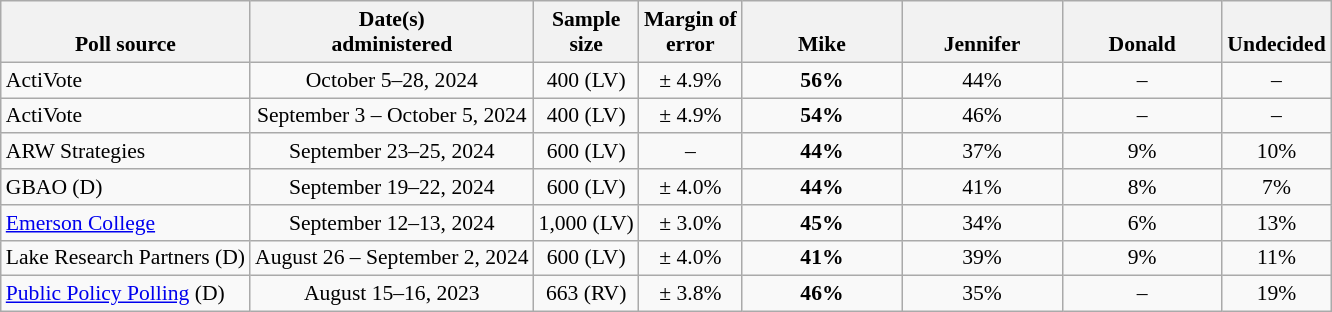<table class="wikitable" style="font-size:90%;text-align:center;">
<tr valign= bottom>
<th>Poll source</th>
<th>Date(s)<br>administered</th>
<th>Sample<br>size</th>
<th>Margin of<br>error</th>
<th style="width:100px;">Mike<br></th>
<th style="width:100px;">Jennifer<br></th>
<th style="width:100px;">Donald<br></th>
<th>Undecided</th>
</tr>
<tr>
<td style="text-align:left;">ActiVote</td>
<td>October 5–28, 2024</td>
<td>400 (LV)</td>
<td>± 4.9%</td>
<td><strong>56%</strong></td>
<td>44%</td>
<td>–</td>
<td>–</td>
</tr>
<tr>
<td style="text-align:left;">ActiVote</td>
<td>September 3 – October 5, 2024</td>
<td>400 (LV)</td>
<td>± 4.9%</td>
<td><strong>54%</strong></td>
<td>46%</td>
<td>–</td>
<td>–</td>
</tr>
<tr>
<td style="text-align:left;">ARW Strategies</td>
<td>September 23–25, 2024</td>
<td>600 (LV)</td>
<td>–</td>
<td><strong>44%</strong></td>
<td>37%</td>
<td>9%</td>
<td>10%</td>
</tr>
<tr>
<td style="text-align:left;">GBAO (D)</td>
<td>September 19–22, 2024</td>
<td>600 (LV)</td>
<td>± 4.0%</td>
<td><strong>44%</strong></td>
<td>41%</td>
<td>8%</td>
<td>7%</td>
</tr>
<tr>
<td style="text-align:left;"><a href='#'>Emerson College</a></td>
<td>September 12–13, 2024</td>
<td>1,000 (LV)</td>
<td>± 3.0%</td>
<td><strong>45%</strong></td>
<td>34%</td>
<td>6%</td>
<td>13%</td>
</tr>
<tr>
<td style="text-align:left;">Lake Research Partners (D)</td>
<td>August 26 – September 2, 2024</td>
<td>600 (LV)</td>
<td>± 4.0%</td>
<td><strong>41%</strong></td>
<td>39%</td>
<td>9%</td>
<td>11%</td>
</tr>
<tr>
<td style="text-align:left;"><a href='#'>Public Policy Polling</a> (D)</td>
<td>August 15–16, 2023</td>
<td>663 (RV)</td>
<td>± 3.8%</td>
<td><strong>46%</strong></td>
<td>35%</td>
<td>–</td>
<td>19%</td>
</tr>
</table>
